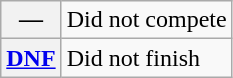<table class="wikitable">
<tr>
<th scope="row">—</th>
<td>Did not compete</td>
</tr>
<tr>
<th scope="row"><a href='#'>DNF</a></th>
<td>Did not finish</td>
</tr>
</table>
